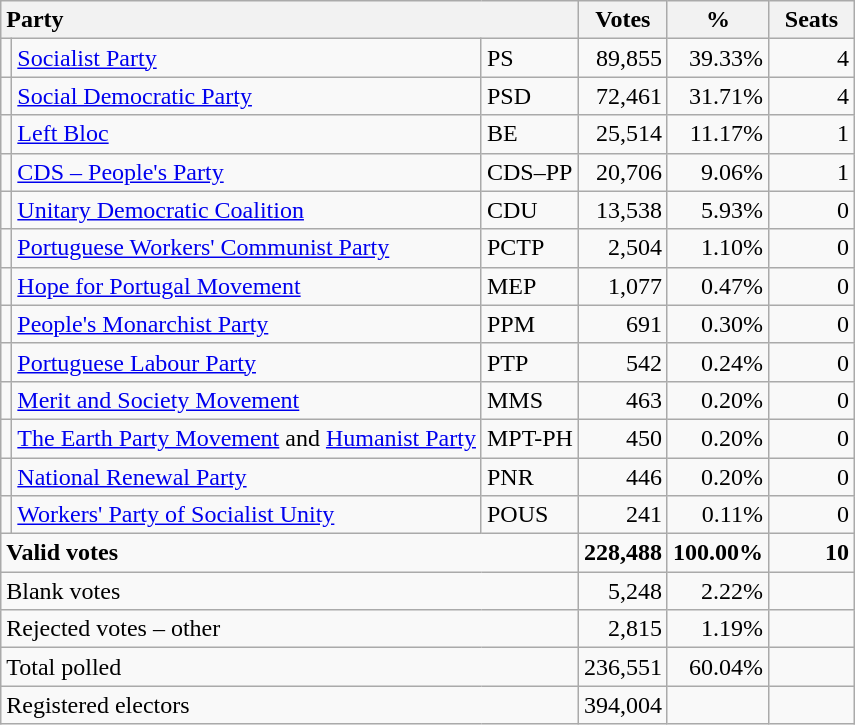<table class="wikitable" border="1" style="text-align:right;">
<tr>
<th style="text-align:left;" colspan=3>Party</th>
<th align=center width="50">Votes</th>
<th align=center width="50">%</th>
<th align=center width="50">Seats</th>
</tr>
<tr>
<td></td>
<td align=left><a href='#'>Socialist Party</a></td>
<td align=left>PS</td>
<td>89,855</td>
<td>39.33%</td>
<td>4</td>
</tr>
<tr>
<td></td>
<td align=left><a href='#'>Social Democratic Party</a></td>
<td align=left>PSD</td>
<td>72,461</td>
<td>31.71%</td>
<td>4</td>
</tr>
<tr>
<td></td>
<td align=left><a href='#'>Left Bloc</a></td>
<td align=left>BE</td>
<td>25,514</td>
<td>11.17%</td>
<td>1</td>
</tr>
<tr>
<td></td>
<td align=left><a href='#'>CDS – People's Party</a></td>
<td align=left style="white-space: nowrap;">CDS–PP</td>
<td>20,706</td>
<td>9.06%</td>
<td>1</td>
</tr>
<tr>
<td></td>
<td align=left style="white-space: nowrap;"><a href='#'>Unitary Democratic Coalition</a></td>
<td align=left>CDU</td>
<td>13,538</td>
<td>5.93%</td>
<td>0</td>
</tr>
<tr>
<td></td>
<td align=left><a href='#'>Portuguese Workers' Communist Party</a></td>
<td align=left>PCTP</td>
<td>2,504</td>
<td>1.10%</td>
<td>0</td>
</tr>
<tr>
<td></td>
<td align=left><a href='#'>Hope for Portugal Movement</a></td>
<td align=left>MEP</td>
<td>1,077</td>
<td>0.47%</td>
<td>0</td>
</tr>
<tr>
<td></td>
<td align=left><a href='#'>People's Monarchist Party</a></td>
<td align=left>PPM</td>
<td>691</td>
<td>0.30%</td>
<td>0</td>
</tr>
<tr>
<td></td>
<td align=left><a href='#'>Portuguese Labour Party</a></td>
<td align=left>PTP</td>
<td>542</td>
<td>0.24%</td>
<td>0</td>
</tr>
<tr>
<td></td>
<td align=left><a href='#'>Merit and Society Movement</a></td>
<td align=left>MMS</td>
<td>463</td>
<td>0.20%</td>
<td>0</td>
</tr>
<tr>
<td></td>
<td align=left><a href='#'>The Earth Party Movement</a> and <a href='#'>Humanist Party</a></td>
<td align=left>MPT-PH</td>
<td>450</td>
<td>0.20%</td>
<td>0</td>
</tr>
<tr>
<td></td>
<td align=left><a href='#'>National Renewal Party</a></td>
<td align=left>PNR</td>
<td>446</td>
<td>0.20%</td>
<td>0</td>
</tr>
<tr>
<td></td>
<td align=left><a href='#'>Workers' Party of Socialist Unity</a></td>
<td align=left>POUS</td>
<td>241</td>
<td>0.11%</td>
<td>0</td>
</tr>
<tr style="font-weight:bold">
<td align=left colspan=3>Valid votes</td>
<td>228,488</td>
<td>100.00%</td>
<td>10</td>
</tr>
<tr>
<td align=left colspan=3>Blank votes</td>
<td>5,248</td>
<td>2.22%</td>
<td></td>
</tr>
<tr>
<td align=left colspan=3>Rejected votes – other</td>
<td>2,815</td>
<td>1.19%</td>
<td></td>
</tr>
<tr>
<td align=left colspan=3>Total polled</td>
<td>236,551</td>
<td>60.04%</td>
<td></td>
</tr>
<tr>
<td align=left colspan=3>Registered electors</td>
<td>394,004</td>
<td></td>
<td></td>
</tr>
</table>
